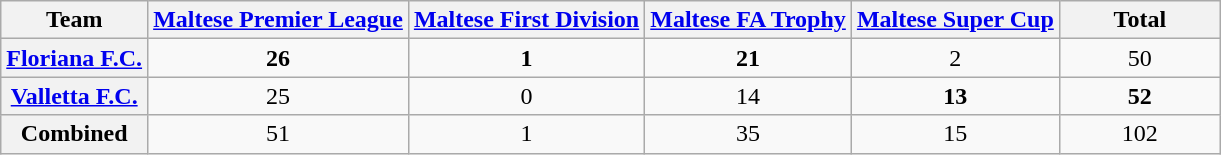<table class="wikitable" style="text-align:center">
<tr>
<th>Team</th>
<th><a href='#'>Maltese Premier League</a></th>
<th><a href='#'>Maltese First Division</a></th>
<th><a href='#'>Maltese FA Trophy</a></th>
<th><a href='#'>Maltese Super Cup</a></th>
<th width=100>Total</th>
</tr>
<tr>
<th><a href='#'>Floriana F.C.</a></th>
<td><strong>26</strong> </td>
<td><strong>1</strong></td>
<td><strong>21</strong></td>
<td>2</td>
<td>50</td>
</tr>
<tr>
<th><a href='#'>Valletta F.C.</a></th>
<td>25 </td>
<td>0</td>
<td>14</td>
<td><strong>13</strong></td>
<td><strong>52</strong></td>
</tr>
<tr>
<th>Combined</th>
<td>51</td>
<td>1</td>
<td>35</td>
<td>15</td>
<td>102</td>
</tr>
</table>
